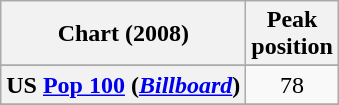<table class="wikitable plainrowheaders sortable" style="text-align:center;">
<tr>
<th scope="col">Chart (2008)</th>
<th scope="col">Peak<br>position</th>
</tr>
<tr>
</tr>
<tr>
</tr>
<tr>
<th scope="row">US <a href='#'>Pop 100</a> (<a href='#'><em>Billboard</em></a>)</th>
<td>78</td>
</tr>
<tr>
</tr>
<tr>
</tr>
</table>
